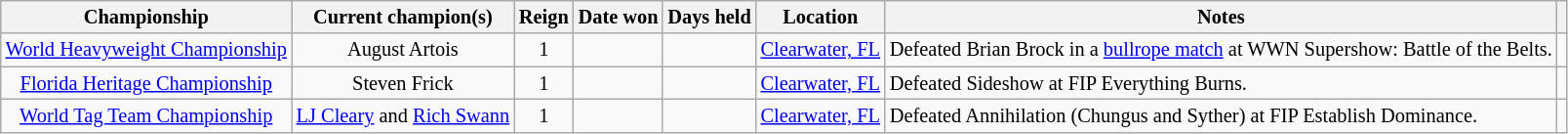<table class="wikitable" style="font-size: 85%;">
<tr>
<th>Championship</th>
<th>Current champion(s)</th>
<th>Reign</th>
<th>Date won</th>
<th>Days held</th>
<th>Location</th>
<th>Notes</th>
<th></th>
</tr>
<tr>
<td align=center><a href='#'>World Heavyweight Championship</a></td>
<td align=center>August Artois</td>
<td align=center>1</td>
<td align=center></td>
<td align=center></td>
<td align=center><a href='#'>Clearwater, FL</a></td>
<td align="left">Defeated Brian Brock in a <a href='#'>bullrope match</a> at WWN Supershow: Battle of the Belts.</td>
<td align=center></td>
</tr>
<tr>
<td align=center><a href='#'>Florida Heritage Championship</a></td>
<td align=center>Steven Frick</td>
<td align=center>1</td>
<td align=center></td>
<td align=center></td>
<td align=center><a href='#'>Clearwater, FL</a></td>
<td align="left">Defeated Sideshow at FIP Everything Burns.</td>
<td align=center></td>
</tr>
<tr>
<td align=center><a href='#'>World Tag Team Championship</a></td>
<td align=center><a href='#'>LJ Cleary</a> and <a href='#'>Rich Swann</a></td>
<td align=center>1</td>
<td align=center></td>
<td align=center></td>
<td align=center><a href='#'>Clearwater, FL</a></td>
<td align="left">Defeated Annihilation (Chungus and Syther) at FIP Establish Dominance.</td>
<td align=center></td>
</tr>
</table>
